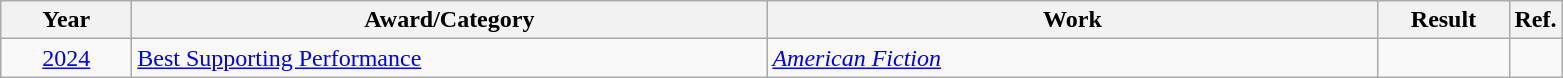<table class=wikitable>
<tr>
<th scope="col" style="width:5em;">Year</th>
<th scope="col" style="width:26em;">Award/Category</th>
<th scope="col" style="width:25em;">Work</th>
<th scope="col" style="width:5em;">Result</th>
<th>Ref.</th>
</tr>
<tr>
<td style="text-align:center;"><a href='#'>2024</a></td>
<td><a href='#'>Best Supporting Performance</a></td>
<td><em><a href='#'>American Fiction</a></em></td>
<td></td>
<td></td>
</tr>
</table>
